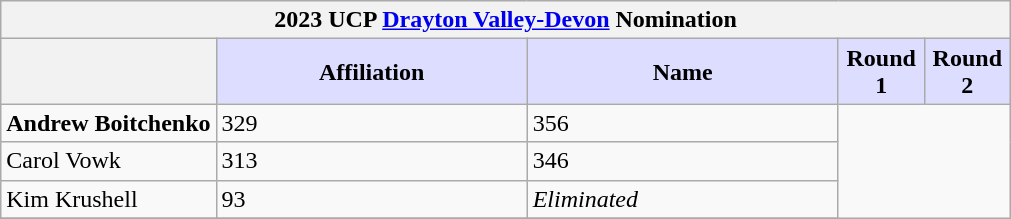<table class="wikitable">
<tr>
<th colspan="5">2023 UCP <a href='#'>Drayton Valley-Devon</a> Nomination</th>
</tr>
<tr>
<th></th>
<th style="background:#ddf; width:200px;">Affiliation</th>
<th style="background:#ddf; width:200px;">Name</th>
<th style="background:#ddf; width:50px;">Round 1</th>
<th style="background:#ddf; width:50px;">Round 2</th>
</tr>
<tr>
<td><strong>Andrew Boitchenko</strong></td>
<td>329</td>
<td>356</td>
</tr>
<tr>
<td>Carol Vowk</td>
<td>313</td>
<td>346</td>
</tr>
<tr>
<td>Kim Krushell</td>
<td>93</td>
<td><em>Eliminated</em></td>
</tr>
<tr>
</tr>
</table>
